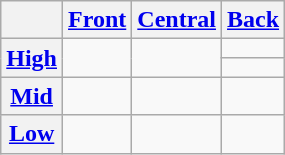<table class="wikitable" style="text-align:center">
<tr>
<th></th>
<th><a href='#'>Front</a></th>
<th><a href='#'>Central</a></th>
<th><a href='#'>Back</a></th>
</tr>
<tr align="center">
<th rowspan="2"><a href='#'>High</a></th>
<td rowspan="2"></td>
<td rowspan="2"></td>
<td></td>
</tr>
<tr align="center">
<td></td>
</tr>
<tr align="center">
<th><a href='#'>Mid</a></th>
<td></td>
<td></td>
<td></td>
</tr>
<tr align="center">
<th><a href='#'>Low</a></th>
<td></td>
<td></td>
<td></td>
</tr>
</table>
